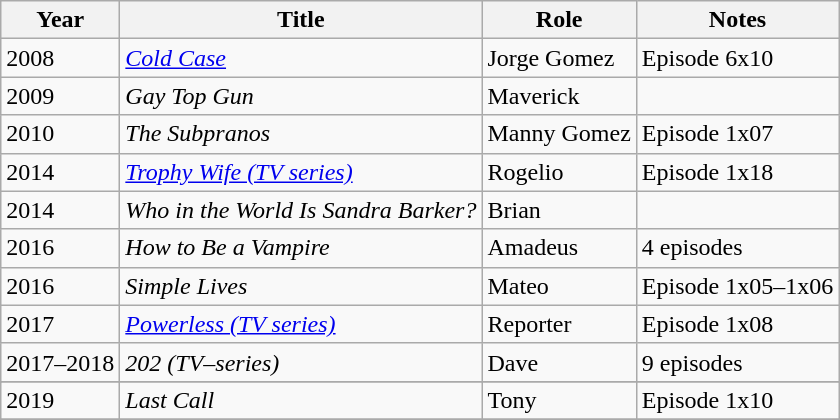<table class="wikitable sortable">
<tr>
<th>Year</th>
<th>Title</th>
<th>Role</th>
<th class="unsortable">Notes</th>
</tr>
<tr>
<td>2008</td>
<td><em><a href='#'>Cold Case</a></em></td>
<td>Jorge Gomez</td>
<td>Episode 6x10</td>
</tr>
<tr>
<td>2009</td>
<td><em>Gay Top Gun</em></td>
<td>Maverick</td>
<td></td>
</tr>
<tr>
<td>2010</td>
<td><em>The Subpranos</em></td>
<td>Manny Gomez</td>
<td>Episode 1x07</td>
</tr>
<tr>
<td>2014</td>
<td><em><a href='#'>Trophy Wife (TV series)</a></em></td>
<td>Rogelio</td>
<td>Episode 1x18</td>
</tr>
<tr>
<td>2014</td>
<td><em>Who in the World Is Sandra Barker?</em></td>
<td>Brian</td>
<td></td>
</tr>
<tr>
<td>2016</td>
<td><em>How to Be a Vampire</em></td>
<td>Amadeus</td>
<td>4 episodes</td>
</tr>
<tr>
<td>2016</td>
<td><em>Simple Lives</em></td>
<td>Mateo</td>
<td>Episode 1x05–1x06</td>
</tr>
<tr>
<td>2017</td>
<td><em><a href='#'>Powerless (TV series)</a></em></td>
<td>Reporter</td>
<td>Episode 1x08</td>
</tr>
<tr>
<td>2017–2018</td>
<td><em>202 (TV–series)</em></td>
<td>Dave</td>
<td>9 episodes</td>
</tr>
<tr>
</tr>
<tr>
<td>2019</td>
<td><em>Last Call</em></td>
<td>Tony</td>
<td>Episode 1x10</td>
</tr>
<tr>
</tr>
</table>
